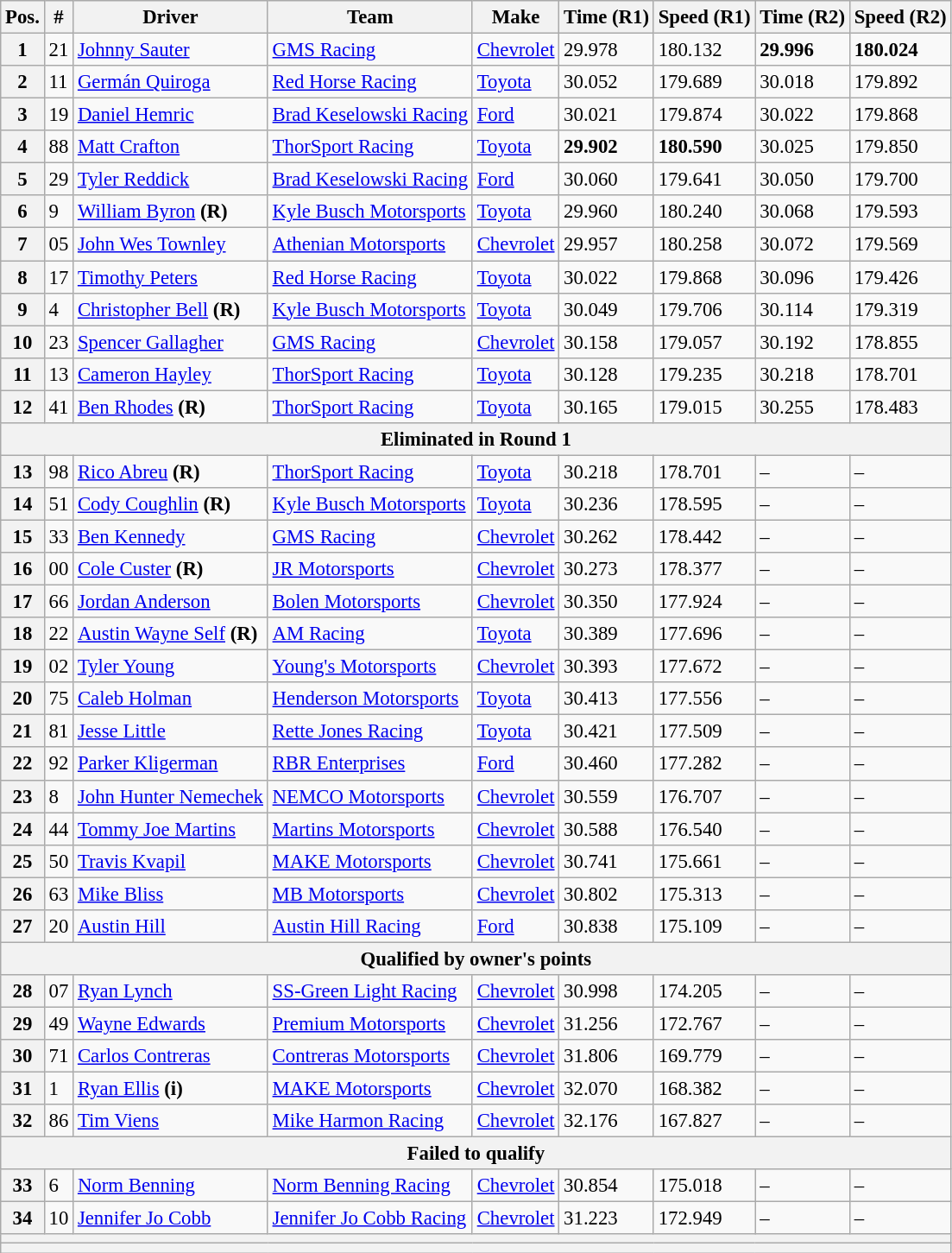<table class="wikitable" style="font-size:95%">
<tr>
<th>Pos.</th>
<th>#</th>
<th>Driver</th>
<th>Team</th>
<th>Make</th>
<th>Time (R1)</th>
<th>Speed (R1)</th>
<th>Time (R2)</th>
<th>Speed (R2)</th>
</tr>
<tr>
<th>1</th>
<td>21</td>
<td><a href='#'>Johnny Sauter</a></td>
<td><a href='#'>GMS Racing</a></td>
<td><a href='#'>Chevrolet</a></td>
<td>29.978</td>
<td>180.132</td>
<td><strong>29.996</strong></td>
<td><strong>180.024</strong></td>
</tr>
<tr>
<th>2</th>
<td>11</td>
<td><a href='#'>Germán Quiroga</a></td>
<td><a href='#'>Red Horse Racing</a></td>
<td><a href='#'>Toyota</a></td>
<td>30.052</td>
<td>179.689</td>
<td>30.018</td>
<td>179.892</td>
</tr>
<tr>
<th>3</th>
<td>19</td>
<td><a href='#'>Daniel Hemric</a></td>
<td><a href='#'>Brad Keselowski Racing</a></td>
<td><a href='#'>Ford</a></td>
<td>30.021</td>
<td>179.874</td>
<td>30.022</td>
<td>179.868</td>
</tr>
<tr>
<th>4</th>
<td>88</td>
<td><a href='#'>Matt Crafton</a></td>
<td><a href='#'>ThorSport Racing</a></td>
<td><a href='#'>Toyota</a></td>
<td><strong>29.902</strong></td>
<td><strong>180.590</strong></td>
<td>30.025</td>
<td>179.850</td>
</tr>
<tr>
<th>5</th>
<td>29</td>
<td><a href='#'>Tyler Reddick</a></td>
<td><a href='#'>Brad Keselowski Racing</a></td>
<td><a href='#'>Ford</a></td>
<td>30.060</td>
<td>179.641</td>
<td>30.050</td>
<td>179.700</td>
</tr>
<tr>
<th>6</th>
<td>9</td>
<td><a href='#'>William Byron</a> <strong>(R)</strong></td>
<td><a href='#'>Kyle Busch Motorsports</a></td>
<td><a href='#'>Toyota</a></td>
<td>29.960</td>
<td>180.240</td>
<td>30.068</td>
<td>179.593</td>
</tr>
<tr>
<th>7</th>
<td>05</td>
<td><a href='#'>John Wes Townley</a></td>
<td><a href='#'>Athenian Motorsports</a></td>
<td><a href='#'>Chevrolet</a></td>
<td>29.957</td>
<td>180.258</td>
<td>30.072</td>
<td>179.569</td>
</tr>
<tr>
<th>8</th>
<td>17</td>
<td><a href='#'>Timothy Peters</a></td>
<td><a href='#'>Red Horse Racing</a></td>
<td><a href='#'>Toyota</a></td>
<td>30.022</td>
<td>179.868</td>
<td>30.096</td>
<td>179.426</td>
</tr>
<tr>
<th>9</th>
<td>4</td>
<td><a href='#'>Christopher Bell</a> <strong>(R)</strong></td>
<td><a href='#'>Kyle Busch Motorsports</a></td>
<td><a href='#'>Toyota</a></td>
<td>30.049</td>
<td>179.706</td>
<td>30.114</td>
<td>179.319</td>
</tr>
<tr>
<th>10</th>
<td>23</td>
<td><a href='#'>Spencer Gallagher</a></td>
<td><a href='#'>GMS Racing</a></td>
<td><a href='#'>Chevrolet</a></td>
<td>30.158</td>
<td>179.057</td>
<td>30.192</td>
<td>178.855</td>
</tr>
<tr>
<th>11</th>
<td>13</td>
<td><a href='#'>Cameron Hayley</a></td>
<td><a href='#'>ThorSport Racing</a></td>
<td><a href='#'>Toyota</a></td>
<td>30.128</td>
<td>179.235</td>
<td>30.218</td>
<td>178.701</td>
</tr>
<tr>
<th>12</th>
<td>41</td>
<td><a href='#'>Ben Rhodes</a> <strong>(R)</strong></td>
<td><a href='#'>ThorSport Racing</a></td>
<td><a href='#'>Toyota</a></td>
<td>30.165</td>
<td>179.015</td>
<td>30.255</td>
<td>178.483</td>
</tr>
<tr>
<th colspan="9">Eliminated in Round 1</th>
</tr>
<tr>
<th>13</th>
<td>98</td>
<td><a href='#'>Rico Abreu</a> <strong>(R)</strong></td>
<td><a href='#'>ThorSport Racing</a></td>
<td><a href='#'>Toyota</a></td>
<td>30.218</td>
<td>178.701</td>
<td>–</td>
<td>–</td>
</tr>
<tr>
<th>14</th>
<td>51</td>
<td><a href='#'>Cody Coughlin</a> <strong>(R)</strong></td>
<td><a href='#'>Kyle Busch Motorsports</a></td>
<td><a href='#'>Toyota</a></td>
<td>30.236</td>
<td>178.595</td>
<td>–</td>
<td>–</td>
</tr>
<tr>
<th>15</th>
<td>33</td>
<td><a href='#'>Ben Kennedy</a></td>
<td><a href='#'>GMS Racing</a></td>
<td><a href='#'>Chevrolet</a></td>
<td>30.262</td>
<td>178.442</td>
<td>–</td>
<td>–</td>
</tr>
<tr>
<th>16</th>
<td>00</td>
<td><a href='#'>Cole Custer</a> <strong>(R)</strong></td>
<td><a href='#'>JR Motorsports</a></td>
<td><a href='#'>Chevrolet</a></td>
<td>30.273</td>
<td>178.377</td>
<td>–</td>
<td>–</td>
</tr>
<tr>
<th>17</th>
<td>66</td>
<td><a href='#'>Jordan Anderson</a></td>
<td><a href='#'>Bolen Motorsports</a></td>
<td><a href='#'>Chevrolet</a></td>
<td>30.350</td>
<td>177.924</td>
<td>–</td>
<td>–</td>
</tr>
<tr>
<th>18</th>
<td>22</td>
<td><a href='#'>Austin Wayne Self</a> <strong>(R)</strong></td>
<td><a href='#'>AM Racing</a></td>
<td><a href='#'>Toyota</a></td>
<td>30.389</td>
<td>177.696</td>
<td>–</td>
<td>–</td>
</tr>
<tr>
<th>19</th>
<td>02</td>
<td><a href='#'>Tyler Young</a></td>
<td><a href='#'>Young's Motorsports</a></td>
<td><a href='#'>Chevrolet</a></td>
<td>30.393</td>
<td>177.672</td>
<td>–</td>
<td>–</td>
</tr>
<tr>
<th>20</th>
<td>75</td>
<td><a href='#'>Caleb Holman</a></td>
<td><a href='#'>Henderson Motorsports</a></td>
<td><a href='#'>Toyota</a></td>
<td>30.413</td>
<td>177.556</td>
<td>–</td>
<td>–</td>
</tr>
<tr>
<th>21</th>
<td>81</td>
<td><a href='#'>Jesse Little</a></td>
<td><a href='#'>Rette Jones Racing</a></td>
<td><a href='#'>Toyota</a></td>
<td>30.421</td>
<td>177.509</td>
<td>–</td>
<td>–</td>
</tr>
<tr>
<th>22</th>
<td>92</td>
<td><a href='#'>Parker Kligerman</a></td>
<td><a href='#'>RBR Enterprises</a></td>
<td><a href='#'>Ford</a></td>
<td>30.460</td>
<td>177.282</td>
<td>–</td>
<td>–</td>
</tr>
<tr>
<th>23</th>
<td>8</td>
<td><a href='#'>John Hunter Nemechek</a></td>
<td><a href='#'>NEMCO Motorsports</a></td>
<td><a href='#'>Chevrolet</a></td>
<td>30.559</td>
<td>176.707</td>
<td>–</td>
<td>–</td>
</tr>
<tr>
<th>24</th>
<td>44</td>
<td><a href='#'>Tommy Joe Martins</a></td>
<td><a href='#'>Martins Motorsports</a></td>
<td><a href='#'>Chevrolet</a></td>
<td>30.588</td>
<td>176.540</td>
<td>–</td>
<td>–</td>
</tr>
<tr>
<th>25</th>
<td>50</td>
<td><a href='#'>Travis Kvapil</a></td>
<td><a href='#'>MAKE Motorsports</a></td>
<td><a href='#'>Chevrolet</a></td>
<td>30.741</td>
<td>175.661</td>
<td>–</td>
<td>–</td>
</tr>
<tr>
<th>26</th>
<td>63</td>
<td><a href='#'>Mike Bliss</a></td>
<td><a href='#'>MB Motorsports</a></td>
<td><a href='#'>Chevrolet</a></td>
<td>30.802</td>
<td>175.313</td>
<td>–</td>
<td>–</td>
</tr>
<tr>
<th>27</th>
<td>20</td>
<td><a href='#'>Austin Hill</a></td>
<td><a href='#'>Austin Hill Racing</a></td>
<td><a href='#'>Ford</a></td>
<td>30.838</td>
<td>175.109</td>
<td>–</td>
<td>–</td>
</tr>
<tr>
<th colspan="9">Qualified by owner's points</th>
</tr>
<tr>
<th>28</th>
<td>07</td>
<td><a href='#'>Ryan Lynch</a></td>
<td><a href='#'>SS-Green Light Racing</a></td>
<td><a href='#'>Chevrolet</a></td>
<td>30.998</td>
<td>174.205</td>
<td>–</td>
<td>–</td>
</tr>
<tr>
<th>29</th>
<td>49</td>
<td><a href='#'>Wayne Edwards</a></td>
<td><a href='#'>Premium Motorsports</a></td>
<td><a href='#'>Chevrolet</a></td>
<td>31.256</td>
<td>172.767</td>
<td>–</td>
<td>–</td>
</tr>
<tr>
<th>30</th>
<td>71</td>
<td><a href='#'>Carlos Contreras</a></td>
<td><a href='#'>Contreras Motorsports</a></td>
<td><a href='#'>Chevrolet</a></td>
<td>31.806</td>
<td>169.779</td>
<td>–</td>
<td>–</td>
</tr>
<tr>
<th>31</th>
<td>1</td>
<td><a href='#'>Ryan Ellis</a> <strong>(i)</strong></td>
<td><a href='#'>MAKE Motorsports</a></td>
<td><a href='#'>Chevrolet</a></td>
<td>32.070</td>
<td>168.382</td>
<td>–</td>
<td>–</td>
</tr>
<tr>
<th>32</th>
<td>86</td>
<td><a href='#'>Tim Viens</a></td>
<td><a href='#'>Mike Harmon Racing</a></td>
<td><a href='#'>Chevrolet</a></td>
<td>32.176</td>
<td>167.827</td>
<td>–</td>
<td>–</td>
</tr>
<tr>
<th colspan="9">Failed to qualify</th>
</tr>
<tr>
<th>33</th>
<td>6</td>
<td><a href='#'>Norm Benning</a></td>
<td><a href='#'>Norm Benning Racing</a></td>
<td><a href='#'>Chevrolet</a></td>
<td>30.854</td>
<td>175.018</td>
<td>–</td>
<td>–</td>
</tr>
<tr>
<th>34</th>
<td>10</td>
<td><a href='#'>Jennifer Jo Cobb</a></td>
<td><a href='#'>Jennifer Jo Cobb Racing</a></td>
<td><a href='#'>Chevrolet</a></td>
<td>31.223</td>
<td>172.949</td>
<td>–</td>
<td>–</td>
</tr>
<tr>
<th colspan="9"></th>
</tr>
<tr>
<th colspan="9"></th>
</tr>
</table>
